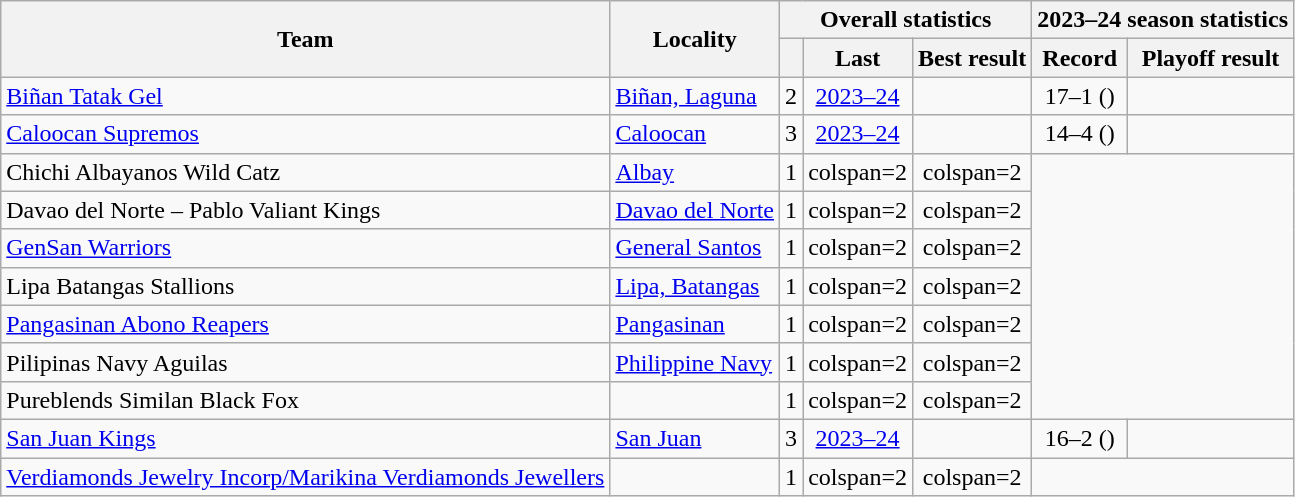<table class="wikitable sortable" style="text-align:center">
<tr>
<th rowspan=2>Team</th>
<th rowspan=2>Locality</th>
<th colspan=3>Overall statistics</th>
<th colspan=2>2023–24 season statistics</th>
</tr>
<tr>
<th></th>
<th>Last</th>
<th>Best result</th>
<th>Record</th>
<th>Playoff result</th>
</tr>
<tr>
<td align=left><a href='#'>Biñan Tatak Gel</a></td>
<td align=left><a href='#'>Biñan, Laguna</a></td>
<td>2</td>
<td><a href='#'>2023–24</a></td>
<td></td>
<td>17–1 ()</td>
<td></td>
</tr>
<tr>
<td align=left><a href='#'>Caloocan Supremos</a></td>
<td align=left><a href='#'>Caloocan</a></td>
<td>3</td>
<td><a href='#'>2023–24</a></td>
<td></td>
<td>14–4 ()</td>
<td></td>
</tr>
<tr>
<td align=left>Chichi Albayanos Wild Catz</td>
<td align=left><a href='#'>Albay</a></td>
<td>1</td>
<td>colspan=2 </td>
<td>colspan=2 </td>
</tr>
<tr>
<td align=left>Davao del Norte – Pablo Valiant Kings</td>
<td align=left><a href='#'>Davao del Norte</a></td>
<td>1</td>
<td>colspan=2 </td>
<td>colspan=2 </td>
</tr>
<tr>
<td align=left><a href='#'>GenSan Warriors</a></td>
<td align=left><a href='#'>General Santos</a></td>
<td>1</td>
<td>colspan=2 </td>
<td>colspan=2 </td>
</tr>
<tr>
<td align=left>Lipa Batangas Stallions</td>
<td align=left><a href='#'>Lipa, Batangas</a></td>
<td>1</td>
<td>colspan=2 </td>
<td>colspan=2 </td>
</tr>
<tr>
<td align=left><a href='#'>Pangasinan Abono Reapers</a></td>
<td align=left><a href='#'>Pangasinan</a></td>
<td>1</td>
<td>colspan=2 </td>
<td>colspan=2 </td>
</tr>
<tr>
<td align=left>Pilipinas Navy Aguilas</td>
<td align=left><a href='#'>Philippine Navy</a></td>
<td>1</td>
<td>colspan=2 </td>
<td>colspan=2 </td>
</tr>
<tr>
<td align=left>Pureblends Similan Black Fox</td>
<td></td>
<td>1</td>
<td>colspan=2 </td>
<td>colspan=2 </td>
</tr>
<tr>
<td align=left><a href='#'>San Juan Kings</a></td>
<td align=left><a href='#'>San Juan</a></td>
<td>3</td>
<td><a href='#'>2023–24</a></td>
<td></td>
<td>16–2 ()</td>
<td></td>
</tr>
<tr>
<td align=left><a href='#'>Verdiamonds Jewelry Incorp/Marikina Verdiamonds Jewellers</a></td>
<td></td>
<td>1</td>
<td>colspan=2 </td>
<td>colspan=2 </td>
</tr>
</table>
